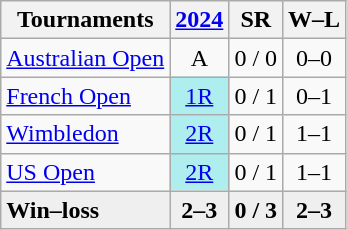<table class=wikitable style=text-align:center>
<tr>
<th>Tournaments</th>
<th><a href='#'>2024</a></th>
<th>SR</th>
<th>W–L</th>
</tr>
<tr>
<td align=left><a href='#'>Australian Open</a></td>
<td>A</td>
<td>0 / 0</td>
<td>0–0</td>
</tr>
<tr>
<td align=left><a href='#'>French Open</a></td>
<td bgcolor=afeeee><a href='#'>1R</a></td>
<td>0 / 1</td>
<td>0–1</td>
</tr>
<tr>
<td align=left><a href='#'>Wimbledon</a></td>
<td bgcolor=afeeee><a href='#'>2R</a></td>
<td>0 / 1</td>
<td>1–1</td>
</tr>
<tr>
<td align=left><a href='#'>US Open</a></td>
<td bgcolor=afeeee><a href='#'>2R</a></td>
<td>0 / 1</td>
<td>1–1</td>
</tr>
<tr style=background:#efefef;font-weight:bold>
<td style=text-align:left>Win–loss</td>
<td>2–3</td>
<td>0 / 3</td>
<td>2–3</td>
</tr>
</table>
